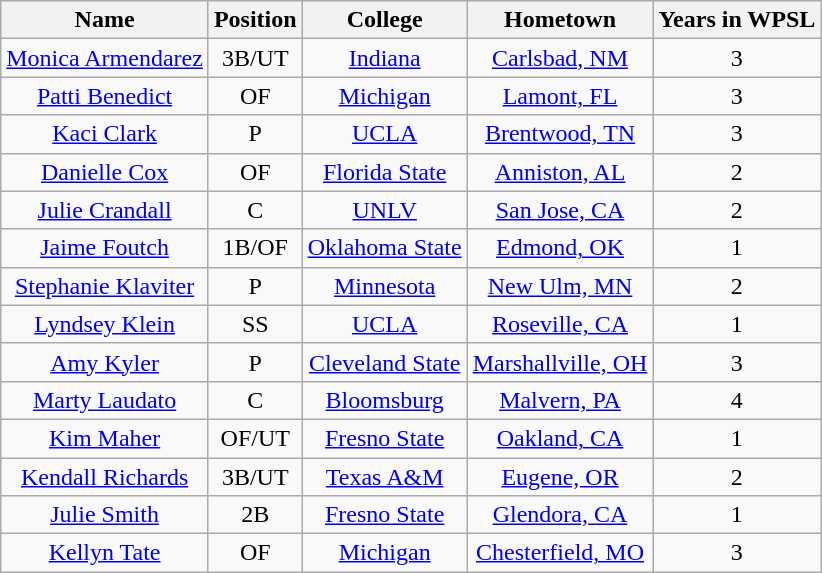<table class="wikitable sortable" style="text-align:center;">
<tr 2001 WPSL All-Stars>
<th>Name</th>
<th>Position</th>
<th>College</th>
<th>Hometown</th>
<th>Years in WPSL</th>
</tr>
<tr>
<td><a href='#'>Monica Armendarez</a></td>
<td>3B/UT</td>
<td><a href='#'>Indiana</a></td>
<td><a href='#'>Carlsbad, NM</a></td>
<td>3</td>
</tr>
<tr>
<td><a href='#'>Patti Benedict</a></td>
<td>OF</td>
<td><a href='#'>Michigan</a></td>
<td><a href='#'>Lamont, FL</a></td>
<td>3</td>
</tr>
<tr>
<td><a href='#'>Kaci Clark</a></td>
<td>P</td>
<td><a href='#'>UCLA</a></td>
<td><a href='#'>Brentwood, TN</a></td>
<td>3</td>
</tr>
<tr>
<td><a href='#'>Danielle Cox</a></td>
<td>OF</td>
<td><a href='#'>Florida State</a></td>
<td><a href='#'>Anniston, AL</a></td>
<td>2</td>
</tr>
<tr>
<td><a href='#'>Julie Crandall</a></td>
<td>C</td>
<td><a href='#'>UNLV</a></td>
<td><a href='#'>San Jose, CA</a></td>
<td>2</td>
</tr>
<tr>
<td><a href='#'>Jaime Foutch</a></td>
<td>1B/OF</td>
<td><a href='#'>Oklahoma State</a></td>
<td><a href='#'>Edmond, OK</a></td>
<td>1</td>
</tr>
<tr>
<td><a href='#'>Stephanie Klaviter</a></td>
<td>P</td>
<td><a href='#'>Minnesota</a></td>
<td><a href='#'>New Ulm, MN</a></td>
<td>2</td>
</tr>
<tr>
<td><a href='#'>Lyndsey Klein</a></td>
<td>SS</td>
<td><a href='#'>UCLA</a></td>
<td><a href='#'>Roseville, CA</a></td>
<td>1</td>
</tr>
<tr>
<td><a href='#'>Amy Kyler</a></td>
<td>P</td>
<td><a href='#'>Cleveland State</a></td>
<td><a href='#'>Marshallville, OH</a></td>
<td>3</td>
</tr>
<tr>
<td><a href='#'>Marty Laudato</a></td>
<td>C</td>
<td><a href='#'>Bloomsburg</a></td>
<td><a href='#'>Malvern, PA</a></td>
<td>4</td>
</tr>
<tr>
<td><a href='#'>Kim Maher</a></td>
<td>OF/UT</td>
<td><a href='#'>Fresno State</a></td>
<td><a href='#'>Oakland, CA</a></td>
<td>1</td>
</tr>
<tr>
<td><a href='#'>Kendall Richards</a></td>
<td>3B/UT</td>
<td><a href='#'>Texas A&M</a></td>
<td><a href='#'>Eugene, OR</a></td>
<td>2</td>
</tr>
<tr>
<td><a href='#'>Julie Smith</a></td>
<td>2B</td>
<td><a href='#'>Fresno State</a></td>
<td><a href='#'>Glendora, CA</a></td>
<td>1</td>
</tr>
<tr>
<td><a href='#'>Kellyn Tate</a></td>
<td>OF</td>
<td><a href='#'>Michigan</a></td>
<td><a href='#'>Chesterfield, MO</a></td>
<td>3</td>
</tr>
</table>
